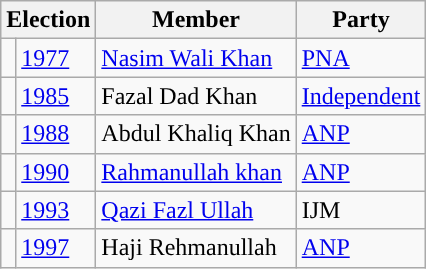<table class="wikitable">
<tr>
<th colspan="2">Election</th>
<th>Member</th>
<th>Party</th>
</tr>
<tr>
<td style="background-color: "></td>
<td><a href='#'>1977</a></td>
<td><a href='#'>Nasim Wali Khan</a></td>
<td><a href='#'>PNA</a></td>
</tr>
<tr>
<td style="background-color: "></td>
<td><a href='#'>1985</a></td>
<td>Fazal Dad Khan</td>
<td><a href='#'>Independent</a></td>
</tr>
<tr>
<td style="background-color: "></td>
<td><a href='#'>1988</a></td>
<td>Abdul Khaliq Khan</td>
<td><a href='#'>ANP</a></td>
</tr>
<tr>
<td style="background-color: "></td>
<td><a href='#'>1990</a></td>
<td><a href='#'>Rahmanullah khan</a></td>
<td><a href='#'>ANP</a></td>
</tr>
<tr>
<td style="background-color: "></td>
<td><a href='#'>1993</a></td>
<td><a href='#'>Qazi Fazl Ullah</a></td>
<td>IJM</td>
</tr>
<tr>
<td style="background-color: "></td>
<td><a href='#'>1997</a></td>
<td>Haji Rehmanullah</td>
<td><a href='#'>ANP</a></td>
</tr>
</table>
